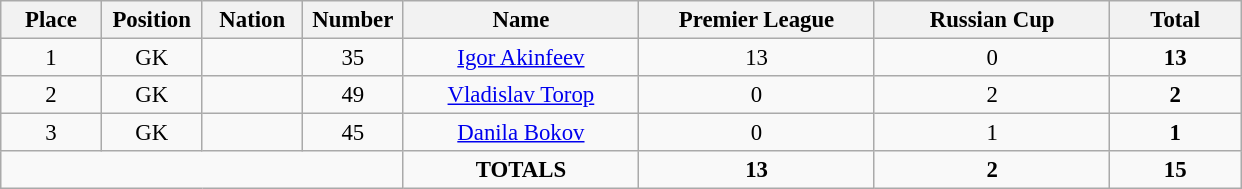<table class="wikitable" style="font-size: 95%; text-align: center;">
<tr>
<th width=60>Place</th>
<th width=60>Position</th>
<th width=60>Nation</th>
<th width=60>Number</th>
<th width=150>Name</th>
<th width=150>Premier League</th>
<th width=150>Russian Cup</th>
<th width=80><strong>Total</strong></th>
</tr>
<tr>
<td>1</td>
<td>GK</td>
<td></td>
<td>35</td>
<td><a href='#'>Igor Akinfeev</a></td>
<td>13</td>
<td>0</td>
<td><strong>13</strong></td>
</tr>
<tr>
<td>2</td>
<td>GK</td>
<td></td>
<td>49</td>
<td><a href='#'>Vladislav Torop</a></td>
<td>0</td>
<td>2</td>
<td><strong>2</strong></td>
</tr>
<tr>
<td>3</td>
<td>GK</td>
<td></td>
<td>45</td>
<td><a href='#'>Danila Bokov</a></td>
<td>0</td>
<td>1</td>
<td><strong>1</strong></td>
</tr>
<tr>
<td colspan="4"></td>
<td><strong>TOTALS</strong></td>
<td><strong>13</strong></td>
<td><strong>2</strong></td>
<td><strong>15</strong></td>
</tr>
</table>
